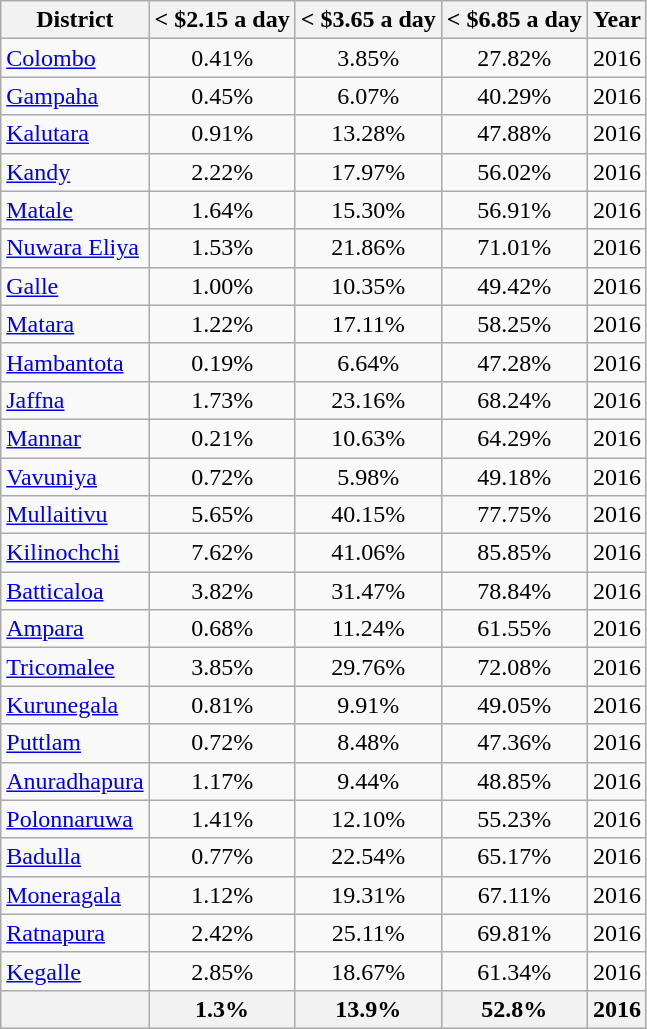<table class="wikitable sortable static-row-numbers static-row-header-text" " style="text-align:center;">
<tr>
<th>District</th>
<th>< $2.15 a day</th>
<th>< $3.65 a day</th>
<th>< $6.85 a day</th>
<th>Year</th>
</tr>
<tr>
<td style="text-align:left;"><a href='#'>Colombo</a></td>
<td>0.41%</td>
<td>3.85%</td>
<td>27.82%</td>
<td>2016</td>
</tr>
<tr>
<td style="text-align:left;"><a href='#'>Gampaha</a></td>
<td>0.45%</td>
<td>6.07%</td>
<td>40.29%</td>
<td>2016</td>
</tr>
<tr>
<td style="text-align:left;"><a href='#'>Kalutara</a></td>
<td>0.91%</td>
<td>13.28%</td>
<td>47.88%</td>
<td>2016</td>
</tr>
<tr>
<td style="text-align:left;"><a href='#'>Kandy</a></td>
<td>2.22%</td>
<td>17.97%</td>
<td>56.02%</td>
<td>2016</td>
</tr>
<tr>
<td style="text-align:left;"><a href='#'>Matale</a></td>
<td>1.64%</td>
<td>15.30%</td>
<td>56.91%</td>
<td>2016</td>
</tr>
<tr>
<td style="text-align:left;"><a href='#'>Nuwara Eliya</a></td>
<td>1.53%</td>
<td>21.86%</td>
<td>71.01%</td>
<td>2016</td>
</tr>
<tr>
<td style="text-align:left;"><a href='#'>Galle</a></td>
<td>1.00%</td>
<td>10.35%</td>
<td>49.42%</td>
<td>2016</td>
</tr>
<tr>
<td style="text-align:left;"><a href='#'>Matara</a></td>
<td>1.22%</td>
<td>17.11%</td>
<td>58.25%</td>
<td>2016</td>
</tr>
<tr>
<td style="text-align:left;"><a href='#'>Hambantota</a></td>
<td>0.19%</td>
<td>6.64%</td>
<td>47.28%</td>
<td>2016</td>
</tr>
<tr>
<td style="text-align:left;"><a href='#'>Jaffna</a></td>
<td>1.73%</td>
<td>23.16%</td>
<td>68.24%</td>
<td>2016</td>
</tr>
<tr>
<td style="text-align:left;"><a href='#'>Mannar</a></td>
<td>0.21%</td>
<td>10.63%</td>
<td>64.29%</td>
<td>2016</td>
</tr>
<tr>
<td style="text-align:left;"><a href='#'>Vavuniya</a></td>
<td>0.72%</td>
<td>5.98%</td>
<td>49.18%</td>
<td>2016</td>
</tr>
<tr>
<td style="text-align:left;"><a href='#'>Mullaitivu</a></td>
<td>5.65%</td>
<td>40.15%</td>
<td>77.75%</td>
<td>2016</td>
</tr>
<tr>
<td style="text-align:left;"><a href='#'>Kilinochchi</a></td>
<td>7.62%</td>
<td>41.06%</td>
<td>85.85%</td>
<td>2016</td>
</tr>
<tr>
<td style="text-align:left;"><a href='#'>Batticaloa</a></td>
<td>3.82%</td>
<td>31.47%</td>
<td>78.84%</td>
<td>2016</td>
</tr>
<tr>
<td style="text-align:left;"><a href='#'>Ampara</a></td>
<td>0.68%</td>
<td>11.24%</td>
<td>61.55%</td>
<td>2016</td>
</tr>
<tr>
<td style="text-align:left;"><a href='#'>Tricomalee</a></td>
<td>3.85%</td>
<td>29.76%</td>
<td>72.08%</td>
<td>2016</td>
</tr>
<tr>
<td style="text-align:left;"><a href='#'>Kurunegala</a></td>
<td>0.81%</td>
<td>9.91%</td>
<td>49.05%</td>
<td>2016</td>
</tr>
<tr>
<td style="text-align:left;"><a href='#'>Puttlam</a></td>
<td>0.72%</td>
<td>8.48%</td>
<td>47.36%</td>
<td>2016</td>
</tr>
<tr>
<td style="text-align:left;"><a href='#'>Anuradhapura</a></td>
<td>1.17%</td>
<td>9.44%</td>
<td>48.85%</td>
<td>2016</td>
</tr>
<tr>
<td style="text-align:left;"><a href='#'>Polonnaruwa</a></td>
<td>1.41%</td>
<td>12.10%</td>
<td>55.23%</td>
<td>2016</td>
</tr>
<tr>
<td style="text-align:left;"><a href='#'>Badulla</a></td>
<td>0.77%</td>
<td>22.54%</td>
<td>65.17%</td>
<td>2016</td>
</tr>
<tr>
<td style="text-align:left;"><a href='#'>Moneragala</a></td>
<td>1.12%</td>
<td>19.31%</td>
<td>67.11%</td>
<td>2016</td>
</tr>
<tr>
<td style="text-align:left;"><a href='#'>Ratnapura</a></td>
<td>2.42%</td>
<td>25.11%</td>
<td>69.81%</td>
<td>2016</td>
</tr>
<tr>
<td style="text-align:left;"><a href='#'>Kegalle</a></td>
<td>2.85%</td>
<td>18.67%</td>
<td>61.34%</td>
<td>2016</td>
</tr>
<tr class="sorttop">
<th style="text-align:left;"></th>
<th>1.3%</th>
<th>13.9%</th>
<th>52.8%</th>
<th>2016</th>
</tr>
</table>
